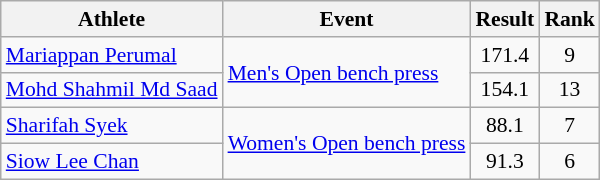<table class="wikitable" style="font-size:90%">
<tr>
<th>Athlete</th>
<th>Event</th>
<th>Result</th>
<th>Rank</th>
</tr>
<tr align=center>
<td align=left><a href='#'>Mariappan Perumal</a></td>
<td align=left rowspan=2><a href='#'>Men's Open bench press</a></td>
<td>171.4</td>
<td>9</td>
</tr>
<tr align=center>
<td align=left><a href='#'>Mohd Shahmil Md Saad</a></td>
<td>154.1</td>
<td>13</td>
</tr>
<tr align=center>
<td align=left><a href='#'>Sharifah Syek</a></td>
<td align=left rowspan=2><a href='#'>Women's Open bench press</a></td>
<td>88.1</td>
<td>7</td>
</tr>
<tr align=center>
<td align=left><a href='#'>Siow Lee Chan</a></td>
<td>91.3</td>
<td>6</td>
</tr>
</table>
